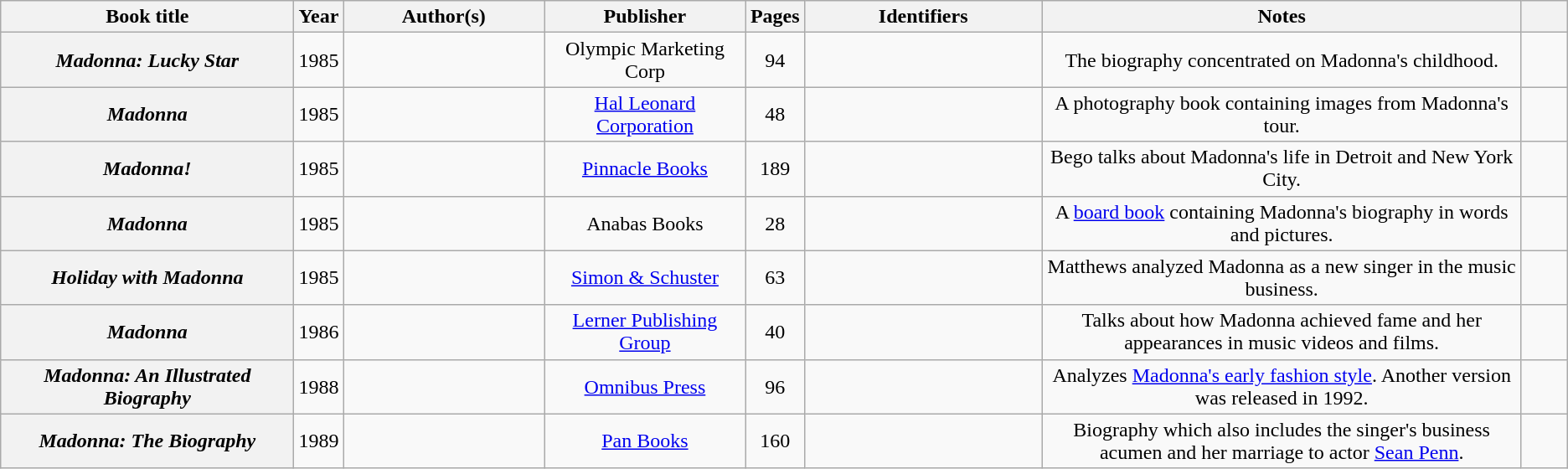<table class="wikitable sortable plainrowheaders"  style="text-align:center;">
<tr>
<th scope="col" style="width:15em;">Book title</th>
<th scope="col" style="width:2em;">Year</th>
<th scope="col" style="width:10em;">Author(s)</th>
<th scope="col" style="width:10em;">Publisher</th>
<th scope="col" style="width:2em;">Pages</th>
<th scope="col" style="width:12em;" class="unsortable">Identifiers</th>
<th scope="col" style="width:25em;" class="unsortable">Notes</th>
<th scope="col" style="width:2em;" class="unsortable"></th>
</tr>
<tr>
<th scope="row"><em>Madonna: Lucky Star</em></th>
<td>1985</td>
<td></td>
<td>Olympic Marketing Corp</td>
<td>94</td>
<td></td>
<td>The biography concentrated on Madonna's childhood.</td>
<td></td>
</tr>
<tr>
<th scope="row"><em>Madonna</em></th>
<td>1985</td>
<td></td>
<td><a href='#'>Hal Leonard Corporation</a></td>
<td>48</td>
<td></td>
<td>A photography book containing images from Madonna's tour.</td>
<td></td>
</tr>
<tr>
<th scope="row"><em>Madonna!</em></th>
<td>1985</td>
<td></td>
<td><a href='#'>Pinnacle Books</a></td>
<td>189</td>
<td><br></td>
<td>Bego talks about Madonna's life in Detroit and New York City.</td>
<td><br></td>
</tr>
<tr>
<th scope="row"><em>Madonna</em></th>
<td>1985</td>
<td></td>
<td>Anabas Books</td>
<td>28</td>
<td></td>
<td>A <a href='#'>board book</a> containing Madonna's biography in words and pictures.</td>
<td></td>
</tr>
<tr>
<th scope="row"><em>Holiday with Madonna</em></th>
<td>1985</td>
<td></td>
<td><a href='#'>Simon & Schuster</a></td>
<td>63</td>
<td></td>
<td>Matthews analyzed Madonna as a new singer in the music business.</td>
<td></td>
</tr>
<tr>
<th scope="row"><em>Madonna</em></th>
<td>1986</td>
<td></td>
<td><a href='#'>Lerner Publishing Group</a></td>
<td>40</td>
<td></td>
<td>Talks about how Madonna achieved fame and her appearances in music videos and films.</td>
<td></td>
</tr>
<tr>
<th scope="row"><em>Madonna: An Illustrated Biography</em></th>
<td>1988</td>
<td></td>
<td><a href='#'>Omnibus Press</a></td>
<td>96</td>
<td><br></td>
<td>Analyzes <a href='#'>Madonna's early fashion style</a>. Another version was released in 1992.</td>
<td></td>
</tr>
<tr>
<th scope="row"><em>Madonna: The Biography</em></th>
<td>1989</td>
<td></td>
<td><a href='#'>Pan Books</a></td>
<td>160</td>
<td><br></td>
<td>Biography which also includes the singer's business acumen and her marriage to actor <a href='#'>Sean Penn</a>.</td>
<td></td>
</tr>
</table>
